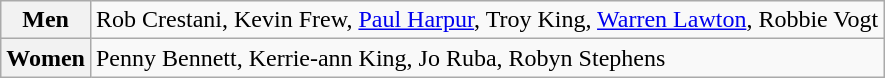<table class="wikitable">
<tr>
<th>Men</th>
<td>Rob Crestani, Kevin Frew, <a href='#'>Paul Harpur</a>, Troy King, <a href='#'>Warren Lawton</a>, Robbie Vogt</td>
</tr>
<tr>
<th>Women</th>
<td>Penny Bennett, Kerrie-ann King, Jo Ruba, Robyn Stephens</td>
</tr>
</table>
